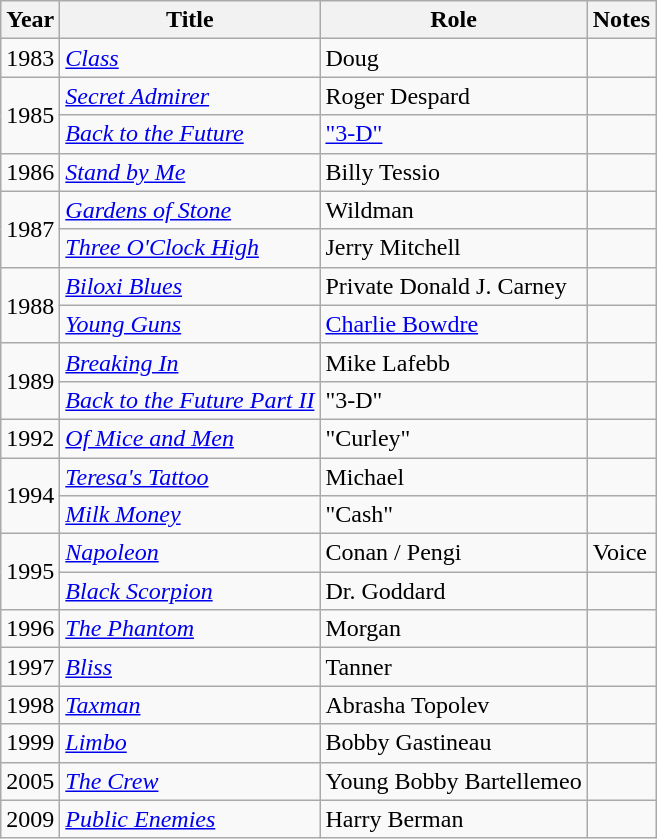<table class="wikitable sortable">
<tr>
<th>Year</th>
<th>Title</th>
<th>Role</th>
<th>Notes</th>
</tr>
<tr>
<td>1983</td>
<td><em><a href='#'>Class</a></em></td>
<td>Doug</td>
<td></td>
</tr>
<tr>
<td rowspan="2">1985</td>
<td><em><a href='#'>Secret Admirer</a></em></td>
<td>Roger Despard</td>
<td></td>
</tr>
<tr>
<td><em><a href='#'>Back to the Future</a></em></td>
<td><a href='#'>"3-D"</a></td>
<td></td>
</tr>
<tr>
<td>1986</td>
<td><em><a href='#'>Stand by Me</a></em></td>
<td>Billy Tessio</td>
<td></td>
</tr>
<tr>
<td rowspan="2">1987</td>
<td><em><a href='#'>Gardens of Stone</a></em></td>
<td>Wildman</td>
<td></td>
</tr>
<tr>
<td><em><a href='#'>Three O'Clock High</a></em></td>
<td>Jerry Mitchell</td>
<td></td>
</tr>
<tr>
<td rowspan="2">1988</td>
<td><em><a href='#'>Biloxi Blues</a></em></td>
<td>Private Donald J. Carney</td>
<td></td>
</tr>
<tr>
<td><em><a href='#'>Young Guns</a></em></td>
<td><a href='#'>Charlie Bowdre</a></td>
<td></td>
</tr>
<tr>
<td rowspan="2">1989</td>
<td><em><a href='#'>Breaking In</a></em></td>
<td>Mike Lafebb</td>
<td></td>
</tr>
<tr>
<td><em><a href='#'>Back to the Future Part II</a></em></td>
<td>"3-D"</td>
<td></td>
</tr>
<tr>
<td>1992</td>
<td><em><a href='#'>Of Mice and Men</a></em></td>
<td>"Curley"</td>
<td></td>
</tr>
<tr>
<td rowspan="2">1994</td>
<td><em><a href='#'>Teresa's Tattoo</a></em></td>
<td>Michael</td>
<td></td>
</tr>
<tr>
<td><em><a href='#'>Milk Money</a></em></td>
<td>"Cash"</td>
<td></td>
</tr>
<tr>
<td rowspan="2">1995</td>
<td><em><a href='#'>Napoleon</a></em></td>
<td>Conan / Pengi</td>
<td>Voice</td>
</tr>
<tr>
<td><em><a href='#'>Black Scorpion</a></em></td>
<td>Dr. Goddard</td>
<td></td>
</tr>
<tr>
<td>1996</td>
<td><em><a href='#'>The Phantom</a></em></td>
<td>Morgan</td>
<td></td>
</tr>
<tr>
<td>1997</td>
<td><em><a href='#'>Bliss</a></em></td>
<td>Tanner</td>
<td></td>
</tr>
<tr>
<td>1998</td>
<td><em><a href='#'>Taxman</a></em></td>
<td>Abrasha Topolev</td>
<td></td>
</tr>
<tr>
<td>1999</td>
<td><em><a href='#'>Limbo</a></em></td>
<td>Bobby Gastineau</td>
<td></td>
</tr>
<tr>
<td>2005</td>
<td><em><a href='#'>The Crew</a></em></td>
<td>Young Bobby Bartellemeo</td>
<td></td>
</tr>
<tr>
<td>2009</td>
<td><em><a href='#'>Public Enemies</a></em></td>
<td>Harry Berman</td>
<td></td>
</tr>
</table>
